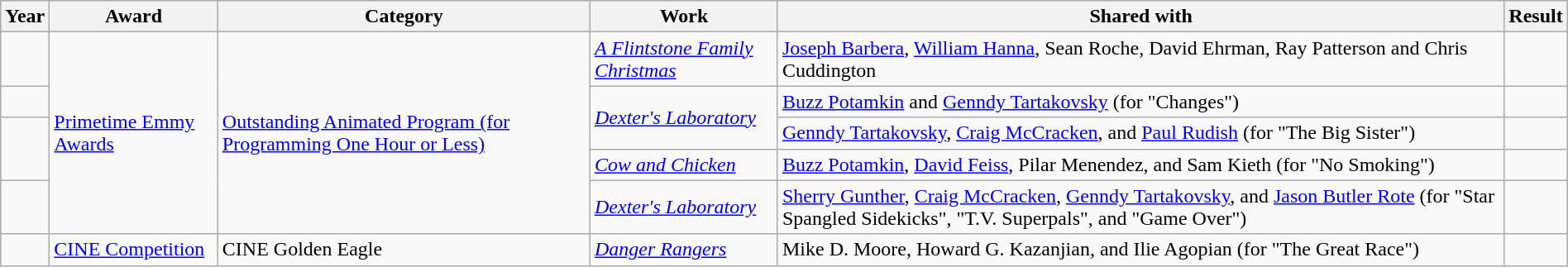<table class="wikitable sortable" style="margin-right: 0;">
<tr>
<th>Year</th>
<th>Award</th>
<th>Category</th>
<th>Work</th>
<th>Shared with</th>
<th>Result</th>
</tr>
<tr>
<td></td>
<td rowspan="5"><a href='#'>Primetime Emmy Awards</a></td>
<td rowspan="5"><a href='#'>Outstanding Animated Program (for Programming One Hour or Less)</a></td>
<td><em><a href='#'>A Flintstone Family Christmas</a></em></td>
<td><a href='#'>Joseph Barbera</a>, <a href='#'>William Hanna</a>, Sean Roche, David Ehrman, Ray Patterson and Chris Cuddington</td>
<td></td>
</tr>
<tr>
<td></td>
<td rowspan="2"><em><a href='#'>Dexter's Laboratory</a></em></td>
<td><a href='#'>Buzz Potamkin</a> and <a href='#'>Genndy Tartakovsky</a> (for "Changes")</td>
<td></td>
</tr>
<tr>
<td rowspan="2"></td>
<td><a href='#'>Genndy Tartakovsky</a>, <a href='#'>Craig McCracken</a>, and <a href='#'>Paul Rudish</a> (for "The Big Sister")</td>
<td></td>
</tr>
<tr>
<td><em><a href='#'>Cow and Chicken</a></em></td>
<td><a href='#'>Buzz Potamkin</a>, <a href='#'>David Feiss</a>, Pilar Menendez, and Sam Kieth (for "No Smoking")</td>
<td></td>
</tr>
<tr>
<td></td>
<td><em><a href='#'>Dexter's Laboratory</a></em></td>
<td><a href='#'>Sherry Gunther</a>, <a href='#'>Craig McCracken</a>, <a href='#'>Genndy Tartakovsky</a>, and <a href='#'>Jason Butler Rote</a> (for "Star Spangled Sidekicks", "T.V. Superpals", and "Game Over")</td>
<td></td>
</tr>
<tr>
<td></td>
<td><a href='#'>CINE Competition</a></td>
<td>CINE Golden Eagle</td>
<td><em><a href='#'>Danger Rangers</a></em></td>
<td>Mike D. Moore, Howard G. Kazanjian, and Ilie Agopian (for "The Great Race")</td>
<td></td>
</tr>
</table>
